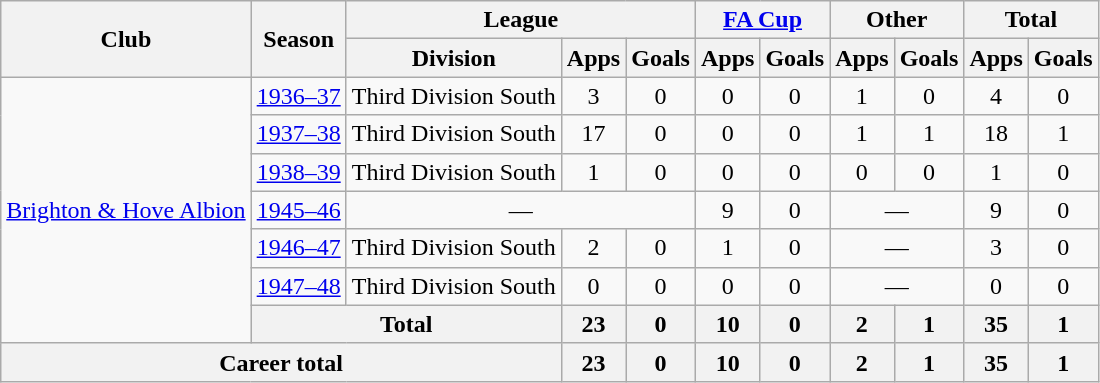<table class="wikitable" style=text-align:center>
<tr>
<th rowspan=2>Club</th>
<th rowspan=2>Season</th>
<th colspan=3>League</th>
<th colspan=2><a href='#'>FA Cup</a></th>
<th colspan=2>Other</th>
<th colspan=2>Total</th>
</tr>
<tr>
<th>Division</th>
<th>Apps</th>
<th>Goals</th>
<th>Apps</th>
<th>Goals</th>
<th>Apps</th>
<th>Goals</th>
<th>Apps</th>
<th>Goals</th>
</tr>
<tr>
<td rowspan=7><a href='#'>Brighton & Hove Albion</a></td>
<td><a href='#'>1936–37</a></td>
<td>Third Division South</td>
<td>3</td>
<td>0</td>
<td>0</td>
<td>0</td>
<td>1</td>
<td>0</td>
<td>4</td>
<td>0</td>
</tr>
<tr>
<td><a href='#'>1937–38</a></td>
<td>Third Division South</td>
<td>17</td>
<td>0</td>
<td>0</td>
<td>0</td>
<td>1</td>
<td>1</td>
<td>18</td>
<td>1</td>
</tr>
<tr>
<td><a href='#'>1938–39</a></td>
<td>Third Division South</td>
<td>1</td>
<td>0</td>
<td>0</td>
<td>0</td>
<td>0</td>
<td>0</td>
<td>1</td>
<td>0</td>
</tr>
<tr>
<td><a href='#'>1945–46</a></td>
<td colspan=3>—</td>
<td>9</td>
<td>0</td>
<td colspan=2>—</td>
<td>9</td>
<td>0</td>
</tr>
<tr>
<td><a href='#'>1946–47</a></td>
<td>Third Division South</td>
<td>2</td>
<td>0</td>
<td>1</td>
<td>0</td>
<td colspan=2>—</td>
<td>3</td>
<td>0</td>
</tr>
<tr>
<td><a href='#'>1947–48</a></td>
<td>Third Division South</td>
<td>0</td>
<td>0</td>
<td>0</td>
<td>0</td>
<td colspan=2>—</td>
<td>0</td>
<td>0</td>
</tr>
<tr>
<th colspan=2>Total</th>
<th>23</th>
<th>0</th>
<th>10</th>
<th>0</th>
<th>2</th>
<th>1</th>
<th>35</th>
<th>1</th>
</tr>
<tr>
<th colspan=3>Career total</th>
<th>23</th>
<th>0</th>
<th>10</th>
<th>0</th>
<th>2</th>
<th>1</th>
<th>35</th>
<th>1</th>
</tr>
</table>
